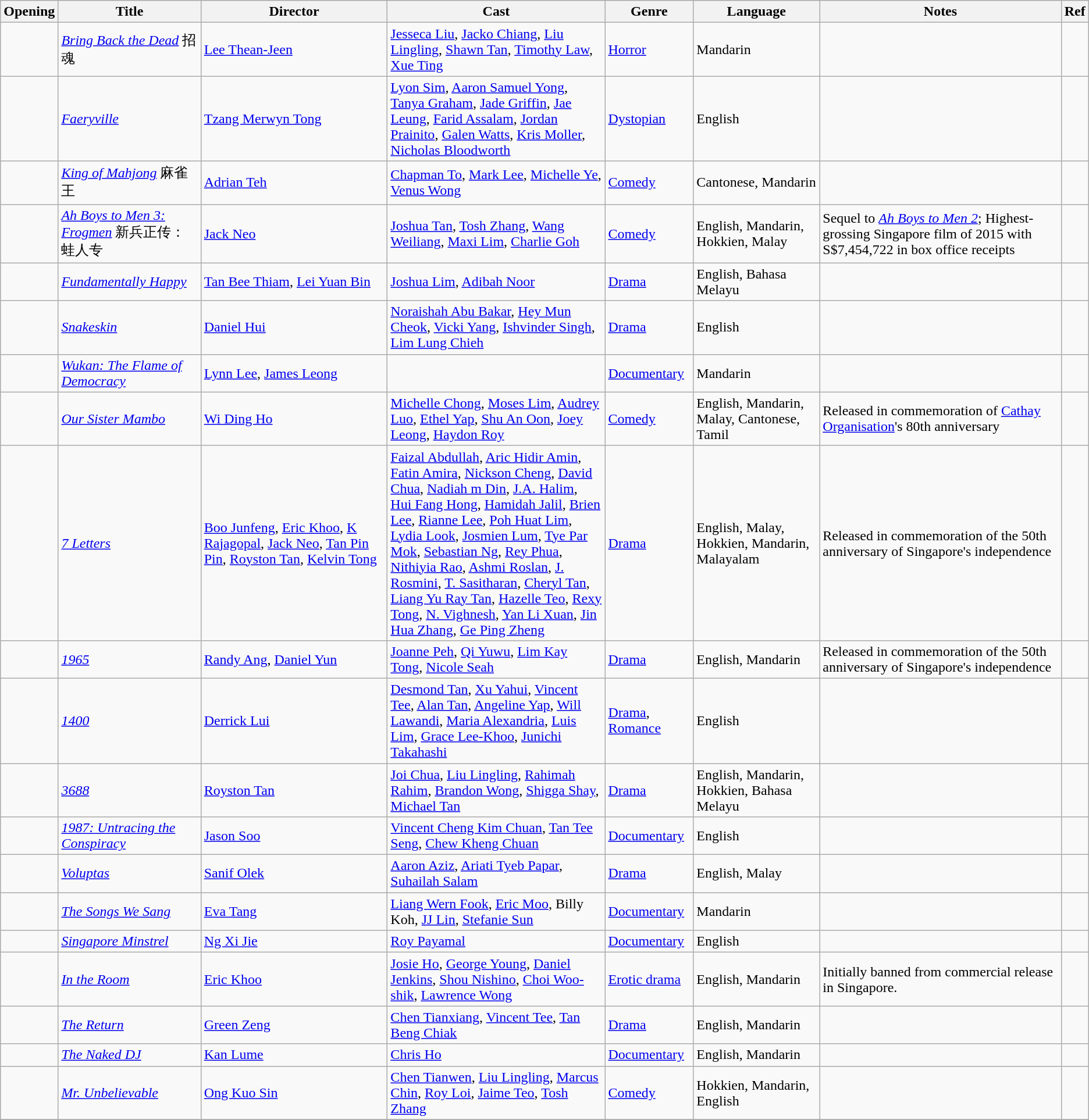<table class="wikitable sortable">
<tr>
<th>Opening</th>
<th>Title</th>
<th>Director</th>
<th style="width:20%;">Cast</th>
<th>Genre</th>
<th>Language</th>
<th>Notes</th>
<th>Ref</th>
</tr>
<tr>
<td></td>
<td><em><a href='#'>Bring Back the Dead</a></em> 招魂</td>
<td><a href='#'>Lee Thean-Jeen</a></td>
<td><a href='#'>Jesseca Liu</a>, <a href='#'>Jacko Chiang</a>, <a href='#'>Liu Lingling</a>, <a href='#'>Shawn Tan</a>, <a href='#'>Timothy Law</a>, <a href='#'>Xue Ting</a></td>
<td><a href='#'>Horror</a></td>
<td>Mandarin</td>
<td></td>
<td></td>
</tr>
<tr>
<td></td>
<td><em><a href='#'>Faeryville</a></em></td>
<td><a href='#'>Tzang Merwyn Tong</a></td>
<td><a href='#'>Lyon Sim</a>, <a href='#'>Aaron Samuel Yong</a>, <a href='#'>Tanya Graham</a>, <a href='#'>Jade Griffin</a>, <a href='#'>Jae Leung</a>, <a href='#'>Farid Assalam</a>, <a href='#'>Jordan Prainito</a>, <a href='#'>Galen Watts</a>, <a href='#'>Kris Moller</a>, <a href='#'>Nicholas Bloodworth</a></td>
<td><a href='#'>Dystopian</a></td>
<td>English</td>
<td></td>
<td></td>
</tr>
<tr>
<td></td>
<td><em><a href='#'>King of Mahjong</a></em> 麻雀王</td>
<td><a href='#'>Adrian Teh</a></td>
<td><a href='#'>Chapman To</a>, <a href='#'>Mark Lee</a>, <a href='#'>Michelle Ye</a>, <a href='#'>Venus Wong</a></td>
<td><a href='#'>Comedy</a></td>
<td>Cantonese, Mandarin</td>
<td></td>
<td></td>
</tr>
<tr>
<td></td>
<td><em><a href='#'>Ah Boys to Men 3: Frogmen</a></em> 新兵正传：蛙人专</td>
<td><a href='#'>Jack Neo</a></td>
<td><a href='#'>Joshua Tan</a>, <a href='#'>Tosh Zhang</a>, <a href='#'>Wang Weiliang</a>, <a href='#'>Maxi Lim</a>, <a href='#'>Charlie Goh</a></td>
<td><a href='#'>Comedy</a></td>
<td>English, Mandarin, Hokkien, Malay</td>
<td>Sequel to <em><a href='#'>Ah Boys to Men 2</a></em>; Highest-grossing Singapore film of 2015 with S$7,454,722 in box office receipts</td>
<td></td>
</tr>
<tr>
<td></td>
<td><em><a href='#'>Fundamentally Happy</a></em></td>
<td><a href='#'>Tan Bee Thiam</a>, <a href='#'>Lei Yuan Bin</a></td>
<td><a href='#'>Joshua Lim</a>, <a href='#'>Adibah Noor</a></td>
<td><a href='#'>Drama</a></td>
<td>English, Bahasa Melayu</td>
<td></td>
<td></td>
</tr>
<tr>
<td></td>
<td><em><a href='#'>Snakeskin</a></em></td>
<td><a href='#'>Daniel Hui</a></td>
<td><a href='#'>Noraishah Abu Bakar</a>, <a href='#'>Hey Mun Cheok</a>, <a href='#'>Vicki Yang</a>, <a href='#'>Ishvinder Singh</a>, <a href='#'>Lim Lung Chieh</a></td>
<td><a href='#'>Drama</a></td>
<td>English</td>
<td></td>
<td></td>
</tr>
<tr>
<td></td>
<td><em><a href='#'>Wukan: The Flame of Democracy</a></em></td>
<td><a href='#'>Lynn Lee</a>, <a href='#'>James Leong</a></td>
<td></td>
<td><a href='#'>Documentary</a></td>
<td>Mandarin</td>
<td></td>
<td></td>
</tr>
<tr>
<td></td>
<td><em><a href='#'>Our Sister Mambo</a></em></td>
<td><a href='#'>Wi Ding Ho</a></td>
<td><a href='#'>Michelle Chong</a>, <a href='#'>Moses Lim</a>, <a href='#'>Audrey Luo</a>, <a href='#'>Ethel Yap</a>, <a href='#'>Shu An Oon</a>, <a href='#'>Joey Leong</a>, <a href='#'>Haydon Roy</a></td>
<td><a href='#'>Comedy</a></td>
<td>English, Mandarin, Malay, Cantonese, Tamil</td>
<td>Released in commemoration of <a href='#'>Cathay Organisation</a>'s 80th anniversary</td>
<td></td>
</tr>
<tr>
<td></td>
<td><em><a href='#'>7 Letters</a></em></td>
<td><a href='#'>Boo Junfeng</a>, <a href='#'>Eric Khoo</a>, <a href='#'>K Rajagopal</a>, <a href='#'>Jack Neo</a>, <a href='#'>Tan Pin Pin</a>, <a href='#'>Royston Tan</a>, <a href='#'>Kelvin Tong</a></td>
<td><a href='#'>Faizal Abdullah</a>,	 <a href='#'>Aric Hidir Amin</a>, <a href='#'>Fatin Amira</a>, <a href='#'>Nickson Cheng</a>, <a href='#'>David Chua</a>, <a href='#'>Nadiah m Din</a>, <a href='#'>J.A. Halim</a>, <a href='#'>Hui Fang Hong</a>, <a href='#'>Hamidah Jalil</a>, <a href='#'>Brien Lee</a>, <a href='#'>Rianne Lee</a>, <a href='#'>Poh Huat Lim</a>, <a href='#'>Lydia Look</a>, <a href='#'>Josmien Lum</a>, <a href='#'>Tye Par Mok</a>, <a href='#'>Sebastian Ng</a>, <a href='#'>Rey Phua</a>, <a href='#'>Nithiyia Rao</a>, <a href='#'>Ashmi Roslan</a>, <a href='#'>J. Rosmini</a>, <a href='#'>T. Sasitharan</a>, <a href='#'>Cheryl Tan</a>, <a href='#'>Liang Yu Ray Tan</a>, <a href='#'>Hazelle Teo</a>, <a href='#'>Rexy Tong</a>, <a href='#'>N. Vighnesh</a>, <a href='#'>Yan Li Xuan</a>, <a href='#'>Jin Hua Zhang</a>, <a href='#'>Ge Ping Zheng</a></td>
<td><a href='#'>Drama</a></td>
<td>English, Malay, Hokkien, Mandarin, Malayalam</td>
<td>Released in commemoration of the 50th anniversary of Singapore's independence</td>
<td></td>
</tr>
<tr>
<td></td>
<td><em><a href='#'>1965</a></em></td>
<td><a href='#'>Randy Ang</a>, <a href='#'>Daniel Yun</a></td>
<td><a href='#'>Joanne Peh</a>, <a href='#'>Qi Yuwu</a>, <a href='#'>Lim Kay Tong</a>, <a href='#'>Nicole Seah</a></td>
<td><a href='#'>Drama</a></td>
<td>English, Mandarin</td>
<td>Released in commemoration of the 50th anniversary of Singapore's independence</td>
<td></td>
</tr>
<tr>
<td></td>
<td><em><a href='#'>1400</a></em></td>
<td><a href='#'>Derrick Lui</a></td>
<td><a href='#'>Desmond Tan</a>, <a href='#'>Xu Yahui</a>, <a href='#'>Vincent Tee</a>, <a href='#'>Alan Tan</a>, <a href='#'>Angeline Yap</a>, <a href='#'>Will Lawandi</a>, <a href='#'>Maria Alexandria</a>, <a href='#'>Luis Lim</a>, <a href='#'>Grace Lee-Khoo</a>, <a href='#'>Junichi Takahashi</a></td>
<td><a href='#'>Drama</a>, <a href='#'>Romance</a></td>
<td>English</td>
<td></td>
<td></td>
</tr>
<tr>
<td></td>
<td><em><a href='#'>3688</a></em></td>
<td><a href='#'>Royston Tan</a></td>
<td><a href='#'>Joi Chua</a>, <a href='#'>Liu Lingling</a>, <a href='#'>Rahimah Rahim</a>, <a href='#'>Brandon Wong</a>, <a href='#'>Shigga Shay</a>, <a href='#'>Michael Tan</a></td>
<td><a href='#'>Drama</a></td>
<td>English, Mandarin, Hokkien, Bahasa Melayu</td>
<td></td>
<td></td>
</tr>
<tr>
<td></td>
<td><em><a href='#'>1987: Untracing the Conspiracy</a></em></td>
<td><a href='#'>Jason Soo</a></td>
<td><a href='#'>Vincent Cheng Kim Chuan</a>, <a href='#'>Tan Tee Seng</a>, <a href='#'>Chew Kheng Chuan</a></td>
<td><a href='#'>Documentary</a></td>
<td>English</td>
<td></td>
<td></td>
</tr>
<tr>
<td></td>
<td><em><a href='#'>Voluptas</a></em></td>
<td><a href='#'>Sanif Olek</a></td>
<td><a href='#'>Aaron Aziz</a>, <a href='#'>Ariati Tyeb Papar</a>, <a href='#'>Suhailah Salam</a></td>
<td><a href='#'>Drama</a></td>
<td>English, Malay</td>
<td></td>
<td></td>
</tr>
<tr>
<td></td>
<td><em><a href='#'>The Songs We Sang</a></em></td>
<td><a href='#'>Eva Tang</a></td>
<td><a href='#'>Liang Wern Fook</a>, <a href='#'>Eric Moo</a>, Billy Koh, <a href='#'>JJ Lin</a>, <a href='#'>Stefanie Sun</a></td>
<td><a href='#'>Documentary</a></td>
<td>Mandarin</td>
<td></td>
<td></td>
</tr>
<tr>
<td></td>
<td><em><a href='#'>Singapore Minstrel</a></em></td>
<td><a href='#'>Ng Xi Jie</a></td>
<td><a href='#'>Roy Payamal</a></td>
<td><a href='#'>Documentary</a></td>
<td>English</td>
<td></td>
<td></td>
</tr>
<tr>
<td></td>
<td><em><a href='#'>In the Room</a></em></td>
<td><a href='#'>Eric Khoo</a></td>
<td><a href='#'>Josie Ho</a>, <a href='#'>George Young</a>, <a href='#'>Daniel Jenkins</a>, <a href='#'>Shou Nishino</a>, <a href='#'>Choi Woo-shik</a>, <a href='#'>Lawrence Wong</a></td>
<td><a href='#'>Erotic drama</a></td>
<td>English, Mandarin</td>
<td>Initially banned from commercial release in Singapore.</td>
<td></td>
</tr>
<tr>
<td></td>
<td><em><a href='#'>The Return</a></em></td>
<td><a href='#'>Green Zeng</a></td>
<td><a href='#'>Chen Tianxiang</a>, <a href='#'>Vincent Tee</a>, <a href='#'>Tan Beng Chiak</a></td>
<td><a href='#'>Drama</a></td>
<td>English, Mandarin</td>
<td></td>
<td></td>
</tr>
<tr>
<td></td>
<td><em><a href='#'>The Naked DJ</a></em></td>
<td><a href='#'>Kan Lume</a></td>
<td><a href='#'>Chris Ho</a></td>
<td><a href='#'>Documentary</a></td>
<td>English, Mandarin</td>
<td></td>
<td></td>
</tr>
<tr>
<td></td>
<td><em><a href='#'>Mr. Unbelievable</a></em></td>
<td><a href='#'>Ong Kuo Sin</a></td>
<td><a href='#'>Chen Tianwen</a>, <a href='#'>Liu Lingling</a>, <a href='#'>Marcus Chin</a>, <a href='#'>Roy Loi</a>, <a href='#'>Jaime Teo</a>, <a href='#'>Tosh Zhang</a></td>
<td><a href='#'>Comedy</a></td>
<td>Hokkien, Mandarin, English</td>
<td></td>
<td></td>
</tr>
<tr>
</tr>
</table>
